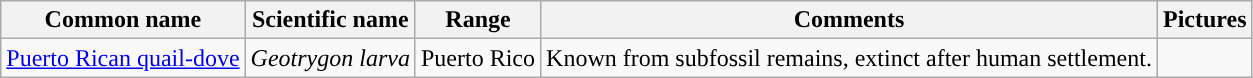<table class="wikitable">
<tr>
<th>Common name</th>
<th>Scientific name</th>
<th>Range</th>
<th class="unsortable">Comments</th>
<th class="unsortable">Pictures</th>
</tr>
<tr>
<td><a href='#'>Puerto Rican quail-dove</a></td>
<td><em>Geotrygon larva</em></td>
<td>Puerto Rico</td>
<td>Known from subfossil remains, extinct after human settlement.</td>
<td></td>
</tr>
</table>
